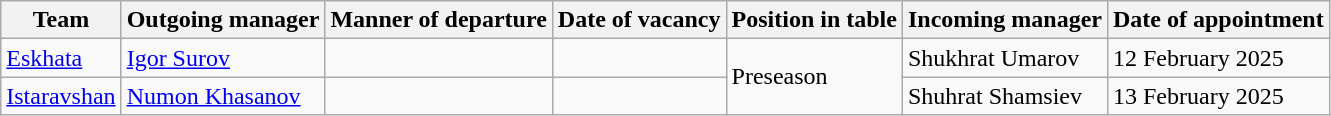<table class="wikitable">
<tr>
<th>Team</th>
<th>Outgoing manager</th>
<th>Manner of departure</th>
<th>Date of vacancy</th>
<th>Position in table</th>
<th>Incoming manager</th>
<th>Date of appointment</th>
</tr>
<tr>
<td><a href='#'>Eskhata</a></td>
<td> <a href='#'>Igor Surov</a></td>
<td rowspan=1></td>
<td></td>
<td rowspan=2>Preseason</td>
<td> Shukhrat Umarov</td>
<td>12 February 2025</td>
</tr>
<tr>
<td><a href='#'>Istaravshan</a></td>
<td> <a href='#'>Numon Khasanov</a></td>
<td rowspan=1></td>
<td></td>
<td> Shuhrat Shamsiev</td>
<td>13 February 2025</td>
</tr>
</table>
